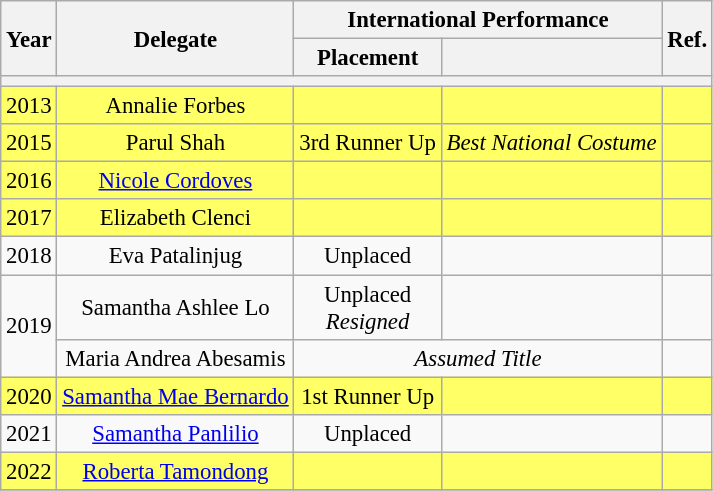<table class="wikitable" style="font-size: 95%; text-align:center">
<tr>
<th rowspan="2">Year</th>
<th rowspan="2">Delegate</th>
<th colspan="2">International Performance</th>
<th rowspan="2">Ref.</th>
</tr>
<tr>
<th>Placement</th>
<th></th>
</tr>
<tr>
<th colspan="5"></th>
</tr>
<tr style="background:#FFFF66;">
<td>2013</td>
<td>Annalie Forbes</td>
<td></td>
<td></td>
<td></td>
</tr>
<tr style="background:#FFFF66;">
<td>2015</td>
<td>Parul Shah</td>
<td>3rd Runner Up</td>
<td><em>Best National Costume</em></td>
<td></td>
</tr>
<tr style="background:#FFFF66;">
<td>2016</td>
<td><a href='#'>Nicole Cordoves</a></td>
<td></td>
<td></td>
<td></td>
</tr>
<tr style="background:#FFFF66;">
<td>2017</td>
<td>Elizabeth Clenci</td>
<td></td>
<td></td>
<td></td>
</tr>
<tr>
<td>2018</td>
<td>Eva Patalinjug</td>
<td>Unplaced</td>
<td></td>
<td></td>
</tr>
<tr>
<td rowspan="2">2019</td>
<td>Samantha Ashlee Lo</td>
<td>Unplaced<br><em>Resigned</em></td>
<td></td>
<td></td>
</tr>
<tr>
<td>Maria Andrea Abesamis</td>
<td colspan="2"><em>Assumed Title</em></td>
<td></td>
</tr>
<tr style="background:#FFFF66;">
<td>2020</td>
<td><a href='#'>Samantha Mae Bernardo</a></td>
<td>1st Runner Up</td>
<td></td>
<td></td>
</tr>
<tr>
<td>2021</td>
<td><a href='#'>Samantha Panlilio</a></td>
<td>Unplaced</td>
<td></td>
<td></td>
</tr>
<tr style="background:#FFFF66;">
<td>2022</td>
<td><a href='#'>Roberta Tamondong</a></td>
<td></td>
<td></td>
<td></td>
</tr>
<tr>
</tr>
</table>
